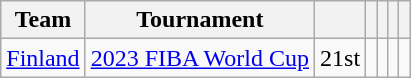<table class="wikitable" style=" text-align:center;">
<tr>
<th>Team</th>
<th>Tournament</th>
<th></th>
<th></th>
<th></th>
<th></th>
<th></th>
</tr>
<tr>
<td rowspan=1><a href='#'>Finland</a></td>
<td><a href='#'>2023 FIBA World Cup</a></td>
<td>21st</td>
<td></td>
<td></td>
<td></td>
<td></td>
</tr>
</table>
